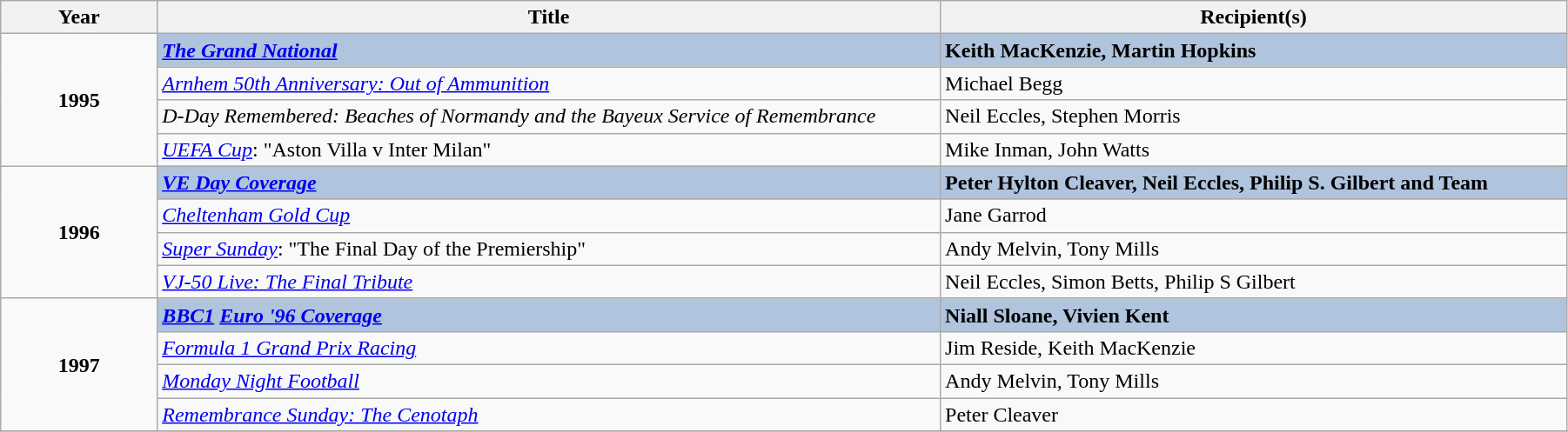<table class="wikitable" width="95%">
<tr>
<th width=5%>Year</th>
<th width=25%><strong>Title</strong></th>
<th width=20%><strong>Recipient(s)</strong></th>
</tr>
<tr>
<td rowspan="4" style="text-align:center;"><strong>1995</strong></td>
<td style="background:#B0C4DE;"><strong><em><a href='#'>The Grand National</a></em></strong></td>
<td style="background:#B0C4DE;"><strong>Keith MacKenzie, Martin Hopkins</strong></td>
</tr>
<tr>
<td><em><a href='#'>Arnhem 50th Anniversary: Out of Ammunition</a></em></td>
<td>Michael Begg</td>
</tr>
<tr>
<td><em>D-Day Remembered: Beaches of Normandy and the Bayeux Service of Remembrance</em></td>
<td>Neil Eccles, Stephen Morris</td>
</tr>
<tr>
<td><em><a href='#'>UEFA Cup</a></em>: "Aston Villa v Inter Milan"</td>
<td>Mike Inman, John Watts</td>
</tr>
<tr>
<td rowspan="4" style="text-align:center;"><strong>1996</strong></td>
<td style="background:#B0C4DE;"><strong><em><a href='#'>VE Day Coverage</a></em></strong></td>
<td style="background:#B0C4DE;"><strong>Peter Hylton Cleaver, Neil Eccles, Philip S. Gilbert and Team</strong></td>
</tr>
<tr>
<td><em><a href='#'>Cheltenham Gold Cup</a></em></td>
<td>Jane Garrod</td>
</tr>
<tr>
<td><em><a href='#'>Super Sunday</a></em>: "The Final Day of the Premiership"</td>
<td>Andy Melvin, Tony Mills</td>
</tr>
<tr>
<td><em><a href='#'>VJ-50 Live: The Final Tribute</a></em></td>
<td>Neil Eccles, Simon Betts, Philip S Gilbert</td>
</tr>
<tr>
<td rowspan="4" style="text-align:center;"><strong>1997</strong></td>
<td style="background:#B0C4DE;"><strong><em><a href='#'>BBC1</a> <a href='#'>Euro '96 Coverage</a></em></strong></td>
<td style="background:#B0C4DE;"><strong>Niall Sloane, Vivien Kent</strong></td>
</tr>
<tr>
<td><em><a href='#'>Formula 1 Grand Prix Racing</a></em></td>
<td>Jim Reside, Keith MacKenzie</td>
</tr>
<tr>
<td><em><a href='#'>Monday Night Football</a></em></td>
<td>Andy Melvin, Tony Mills</td>
</tr>
<tr>
<td><em><a href='#'>Remembrance Sunday: The Cenotaph</a></em></td>
<td>Peter Cleaver</td>
</tr>
<tr>
</tr>
</table>
